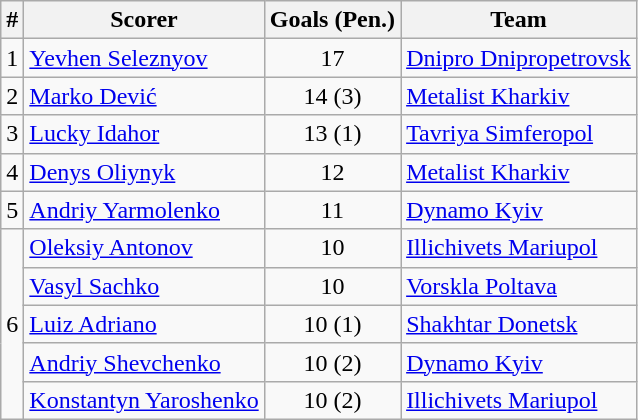<table class="wikitable">
<tr>
<th>#</th>
<th>Scorer</th>
<th>Goals (Pen.)</th>
<th>Team</th>
</tr>
<tr>
<td>1</td>
<td> <a href='#'>Yevhen Seleznyov</a></td>
<td align=center>17</td>
<td><a href='#'>Dnipro Dnipropetrovsk</a></td>
</tr>
<tr>
<td>2</td>
<td> <a href='#'>Marko Dević</a></td>
<td align=center>14 (3)</td>
<td><a href='#'>Metalist Kharkiv</a></td>
</tr>
<tr>
<td>3</td>
<td> <a href='#'>Lucky Idahor</a></td>
<td align=center>13 (1)</td>
<td><a href='#'>Tavriya Simferopol</a></td>
</tr>
<tr>
<td>4</td>
<td> <a href='#'>Denys Oliynyk</a></td>
<td align=center>12</td>
<td><a href='#'>Metalist Kharkiv</a></td>
</tr>
<tr>
<td>5</td>
<td> <a href='#'>Andriy Yarmolenko</a></td>
<td align=center>11</td>
<td><a href='#'>Dynamo Kyiv</a></td>
</tr>
<tr>
<td rowspan="5">6</td>
<td> <a href='#'>Oleksiy Antonov</a></td>
<td align=center>10</td>
<td><a href='#'>Illichivets Mariupol</a></td>
</tr>
<tr>
<td> <a href='#'>Vasyl Sachko</a></td>
<td align=center>10</td>
<td><a href='#'>Vorskla Poltava</a></td>
</tr>
<tr>
<td> <a href='#'>Luiz Adriano</a></td>
<td align=center>10 (1)</td>
<td><a href='#'>Shakhtar Donetsk</a></td>
</tr>
<tr>
<td> <a href='#'>Andriy Shevchenko</a></td>
<td align=center>10 (2)</td>
<td><a href='#'>Dynamo Kyiv</a></td>
</tr>
<tr>
<td> <a href='#'>Konstantyn Yaroshenko</a></td>
<td align=center>10 (2)</td>
<td><a href='#'>Illichivets Mariupol</a></td>
</tr>
</table>
